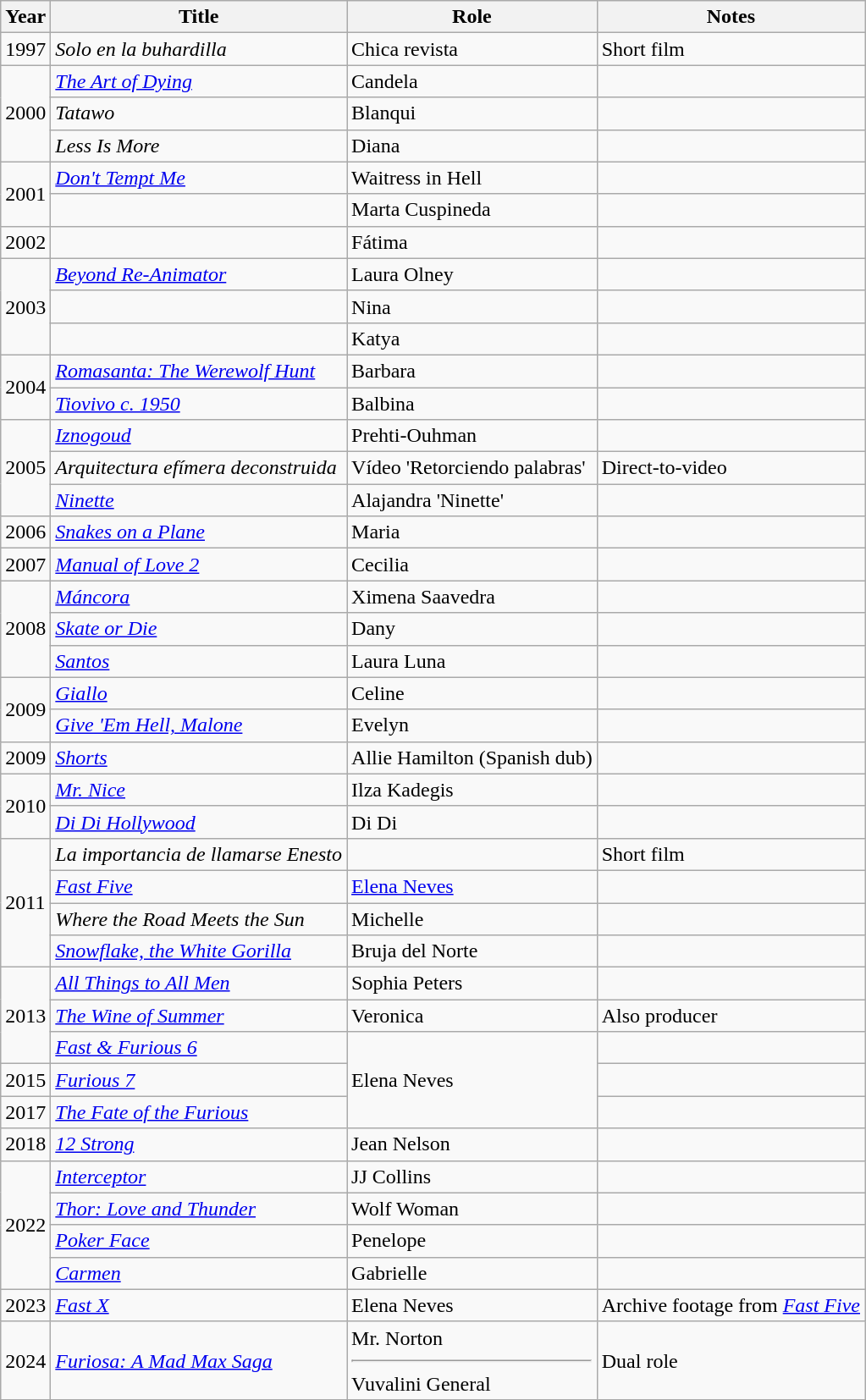<table class="wikitable sortable">
<tr>
<th>Year</th>
<th>Title</th>
<th>Role</th>
<th class=unsortable>Notes</th>
</tr>
<tr>
<td>1997</td>
<td><em>Solo en la buhardilla</em></td>
<td>Chica revista</td>
<td>Short film</td>
</tr>
<tr>
<td rowspan="3">2000</td>
<td><em><a href='#'>The Art of Dying</a></em></td>
<td>Candela</td>
<td></td>
</tr>
<tr>
<td><em>Tatawo</em></td>
<td>Blanqui</td>
<td></td>
</tr>
<tr>
<td><em>Less Is More </em></td>
<td>Diana</td>
<td></td>
</tr>
<tr>
<td rowspan="2">2001</td>
<td><em><a href='#'>Don't Tempt Me</a></em></td>
<td>Waitress in Hell</td>
<td></td>
</tr>
<tr>
<td><em></em></td>
<td>Marta Cuspineda</td>
<td></td>
</tr>
<tr>
<td>2002</td>
<td><em></em></td>
<td>Fátima</td>
<td></td>
</tr>
<tr>
<td rowspan="3">2003</td>
<td><em><a href='#'>Beyond Re-Animator</a></em></td>
<td>Laura Olney</td>
<td></td>
</tr>
<tr>
<td><em></em></td>
<td>Nina</td>
<td></td>
</tr>
<tr>
<td><em></em></td>
<td>Katya</td>
<td></td>
</tr>
<tr>
<td rowspan="2">2004</td>
<td><em><a href='#'>Romasanta: The Werewolf Hunt</a></em></td>
<td>Barbara</td>
<td></td>
</tr>
<tr>
<td><em><a href='#'>Tiovivo c. 1950</a></em></td>
<td>Balbina</td>
<td></td>
</tr>
<tr>
<td rowspan="3">2005</td>
<td><em><a href='#'>Iznogoud</a></em></td>
<td>Prehti-Ouhman</td>
<td></td>
</tr>
<tr>
<td><em>Arquitectura efímera deconstruida</em></td>
<td>Vídeo 'Retorciendo palabras'</td>
<td>Direct-to-video</td>
</tr>
<tr>
<td><em><a href='#'>Ninette</a></em></td>
<td>Alajandra 'Ninette'</td>
<td></td>
</tr>
<tr>
<td>2006</td>
<td><em><a href='#'>Snakes on a Plane</a></em></td>
<td>Maria</td>
<td></td>
</tr>
<tr>
<td>2007</td>
<td><em><a href='#'>Manual of Love 2</a></em></td>
<td>Cecilia</td>
<td></td>
</tr>
<tr>
<td rowspan="3">2008</td>
<td><em><a href='#'>Máncora</a></em></td>
<td>Ximena Saavedra</td>
<td></td>
</tr>
<tr>
<td><em><a href='#'>Skate or Die</a></em></td>
<td>Dany</td>
<td></td>
</tr>
<tr>
<td><em><a href='#'>Santos</a></em></td>
<td>Laura Luna</td>
<td></td>
</tr>
<tr>
<td rowspan="2">2009</td>
<td><em><a href='#'>Giallo</a></em></td>
<td>Celine</td>
<td></td>
</tr>
<tr>
<td><em><a href='#'>Give 'Em Hell, Malone</a></em></td>
<td>Evelyn</td>
<td></td>
</tr>
<tr>
<td>2009</td>
<td><em><a href='#'>Shorts</a></em></td>
<td>Allie Hamilton (Spanish dub)</td>
<td></td>
</tr>
<tr>
<td rowspan="2">2010</td>
<td><em><a href='#'>Mr. Nice</a></em></td>
<td>Ilza Kadegis</td>
<td></td>
</tr>
<tr>
<td><em><a href='#'>Di Di Hollywood</a></em></td>
<td>Di Di</td>
<td></td>
</tr>
<tr>
<td rowspan="4">2011</td>
<td><em>La importancia de llamarse Enesto</em></td>
<td></td>
<td>Short film</td>
</tr>
<tr>
<td><em><a href='#'>Fast Five</a></em></td>
<td><a href='#'>Elena Neves</a></td>
<td></td>
</tr>
<tr>
<td><em>Where the Road Meets the Sun</em></td>
<td>Michelle</td>
<td></td>
</tr>
<tr>
<td><em><a href='#'>Snowflake, the White Gorilla</a></em></td>
<td>Bruja del Norte</td>
<td></td>
</tr>
<tr>
<td rowspan="3">2013</td>
<td><em><a href='#'>All Things to All Men</a></em></td>
<td>Sophia Peters</td>
<td></td>
</tr>
<tr>
<td><em><a href='#'>The Wine of Summer</a></em></td>
<td>Veronica</td>
<td>Also producer</td>
</tr>
<tr>
<td><em><a href='#'>Fast & Furious 6</a></em></td>
<td rowspan="3">Elena Neves</td>
<td></td>
</tr>
<tr>
<td>2015</td>
<td><em><a href='#'>Furious 7</a></em></td>
<td></td>
</tr>
<tr>
<td>2017</td>
<td><em><a href='#'>The Fate of the Furious</a></em></td>
<td></td>
</tr>
<tr>
<td>2018</td>
<td><em><a href='#'>12 Strong</a></em></td>
<td>Jean Nelson</td>
<td></td>
</tr>
<tr>
<td rowspan="4">2022</td>
<td><em><a href='#'>Interceptor</a></em></td>
<td>JJ Collins</td>
<td></td>
</tr>
<tr>
<td><em><a href='#'>Thor: Love and Thunder</a></em></td>
<td>Wolf Woman</td>
<td></td>
</tr>
<tr>
<td><em><a href='#'>Poker Face</a></em></td>
<td>Penelope</td>
<td></td>
</tr>
<tr>
<td><em><a href='#'>Carmen</a></em></td>
<td>Gabrielle</td>
<td></td>
</tr>
<tr>
<td>2023</td>
<td><em><a href='#'>Fast X</a></em></td>
<td>Elena Neves</td>
<td>Archive footage from <em><a href='#'>Fast Five</a></em></td>
</tr>
<tr>
<td>2024</td>
<td><em><a href='#'>Furiosa: A Mad Max Saga</a></em></td>
<td>Mr. Norton<hr>Vuvalini General</td>
<td>Dual role</td>
</tr>
</table>
